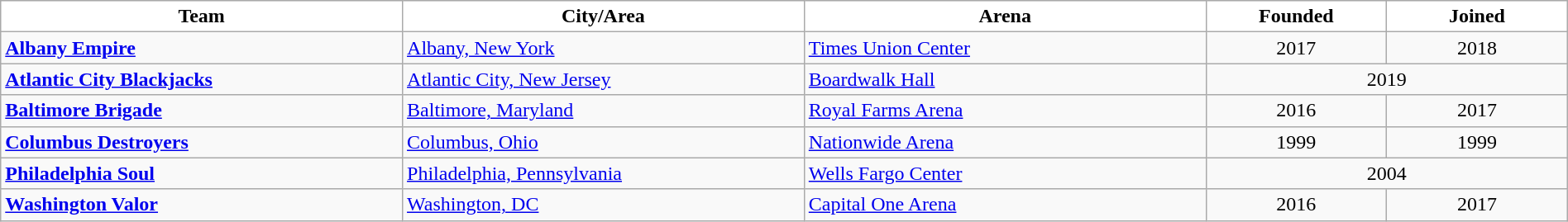<table class="wikitable" style="width:100%; text-align:left">
<tr>
<th style="background:white; width:20%">Team</th>
<th style="background:white; width:20%">City/Area</th>
<th style="background:white; width:20%">Arena</th>
<th style="background:white; width:9%">Founded</th>
<th style="background:white; width:9%">Joined</th>
</tr>
<tr>
<td><strong><a href='#'>Albany Empire</a></strong></td>
<td><a href='#'>Albany, New York</a></td>
<td><a href='#'>Times Union Center</a></td>
<td align=center>2017</td>
<td align=center>2018</td>
</tr>
<tr>
<td><strong><a href='#'>Atlantic City Blackjacks</a></strong></td>
<td><a href='#'>Atlantic City, New Jersey</a></td>
<td><a href='#'>Boardwalk Hall</a></td>
<td colspan="2" style="text-align:center;">2019</td>
</tr>
<tr>
<td><strong><a href='#'>Baltimore Brigade</a></strong></td>
<td><a href='#'>Baltimore, Maryland</a></td>
<td><a href='#'>Royal Farms Arena</a></td>
<td align=center>2016</td>
<td align=center>2017</td>
</tr>
<tr>
<td><strong><a href='#'>Columbus Destroyers</a></strong></td>
<td><a href='#'>Columbus, Ohio</a></td>
<td><a href='#'>Nationwide Arena</a></td>
<td align=center>1999</td>
<td align=center>1999</td>
</tr>
<tr>
<td><strong><a href='#'>Philadelphia Soul</a></strong></td>
<td><a href='#'>Philadelphia, Pennsylvania</a></td>
<td><a href='#'>Wells Fargo Center</a></td>
<td colspan="2" style="text-align:center;">2004</td>
</tr>
<tr>
<td><strong><a href='#'>Washington Valor</a></strong></td>
<td><a href='#'>Washington, DC</a></td>
<td><a href='#'>Capital One Arena</a></td>
<td align=center>2016</td>
<td align=center>2017</td>
</tr>
</table>
